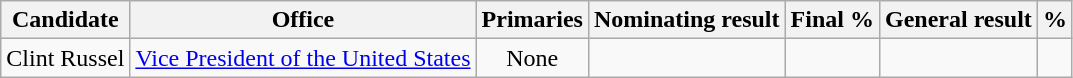<table class="wikitable sortable">
<tr>
<th bgcolor="teal"><span>Candidate</span></th>
<th bgcolor="teal"><span>Office</span></th>
<th bgcolor="teal"><span>Primaries</span></th>
<th bgcolor="teal"><span>Nominating result</span></th>
<th bgcolor="teal">Final %</th>
<th bgcolor="teal"><span>General result</span></th>
<th bgcolor="teal"><span><abbr>%</abbr></span></th>
</tr>
<tr style="text-align:center;">
<td>Clint Russel</td>
<td><a href='#'>Vice President of the United States</a></td>
<td>None</td>
<td></td>
<td></td>
<td></td>
<td></td>
</tr>
</table>
